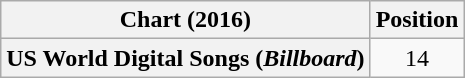<table class="wikitable plainrowheaders" style="text-align:center">
<tr>
<th scope="col">Chart (2016)</th>
<th scope="col">Position</th>
</tr>
<tr>
<th scope="row">US World Digital Songs (<em>Billboard</em>)</th>
<td>14</td>
</tr>
</table>
